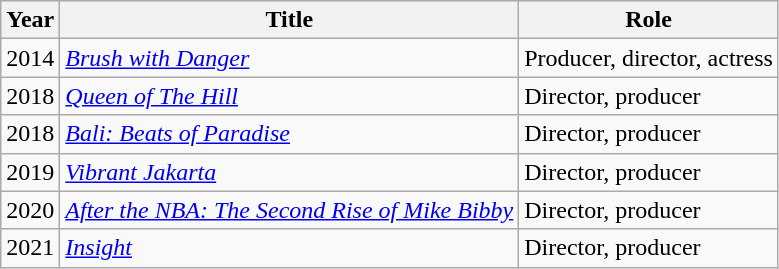<table class="wikitable sortable">
<tr>
<th>Year</th>
<th>Title</th>
<th>Role</th>
</tr>
<tr>
<td>2014</td>
<td><em><a href='#'>Brush with Danger</a></em></td>
<td>Producer, director, actress</td>
</tr>
<tr>
<td>2018</td>
<td><em><a href='#'>Queen of The Hill</a></em></td>
<td>Director, producer</td>
</tr>
<tr>
<td>2018</td>
<td><em><a href='#'>Bali: Beats of Paradise</a></em></td>
<td>Director, producer</td>
</tr>
<tr>
<td>2019</td>
<td><em><a href='#'>Vibrant Jakarta</a></em></td>
<td>Director, producer</td>
</tr>
<tr>
<td>2020</td>
<td><em><a href='#'>After the NBA: The Second Rise of Mike Bibby</a></em></td>
<td>Director, producer</td>
</tr>
<tr>
<td>2021</td>
<td><em><a href='#'>Insight</a></em></td>
<td>Director, producer</td>
</tr>
</table>
